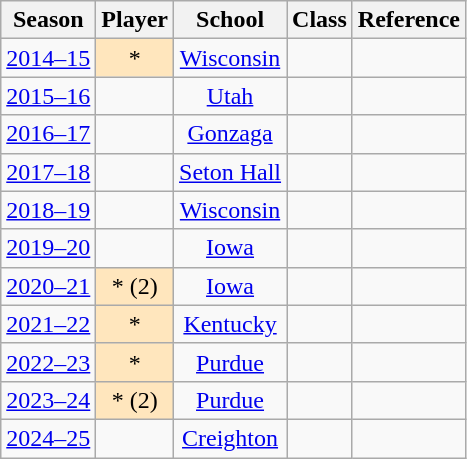<table class="wikitable sortable">
<tr>
<th>Season</th>
<th>Player</th>
<th>School</th>
<th>Class</th>
<th class="unsortable">Reference</th>
</tr>
<tr align=center>
<td><a href='#'>2014–15</a></td>
<td style="background-color:#FFE6BD">*</td>
<td><a href='#'>Wisconsin</a></td>
<td></td>
<td></td>
</tr>
<tr align=center>
<td><a href='#'>2015–16</a></td>
<td></td>
<td><a href='#'>Utah</a></td>
<td></td>
<td></td>
</tr>
<tr align=center>
<td><a href='#'>2016–17</a></td>
<td></td>
<td><a href='#'>Gonzaga</a></td>
<td></td>
<td></td>
</tr>
<tr align=center>
<td><a href='#'>2017–18</a></td>
<td></td>
<td><a href='#'>Seton Hall</a></td>
<td></td>
<td></td>
</tr>
<tr align=center>
<td><a href='#'>2018–19</a></td>
<td></td>
<td><a href='#'>Wisconsin</a></td>
<td></td>
<td></td>
</tr>
<tr align=center>
<td><a href='#'>2019–20</a></td>
<td></td>
<td><a href='#'>Iowa</a></td>
<td></td>
<td></td>
</tr>
<tr align=center>
<td><a href='#'>2020–21</a></td>
<td style="background-color:#FFE6BD">* (2)</td>
<td><a href='#'>Iowa</a></td>
<td></td>
<td></td>
</tr>
<tr align=center>
<td><a href='#'>2021–22</a></td>
<td style="background-color:#FFE6BD">*</td>
<td><a href='#'>Kentucky</a></td>
<td></td>
<td></td>
</tr>
<tr align=center>
<td><a href='#'>2022–23</a></td>
<td style="background-color:#FFE6BD">*</td>
<td><a href='#'>Purdue</a></td>
<td></td>
<td></td>
</tr>
<tr align=center>
<td><a href='#'>2023–24</a></td>
<td style="background-color:#FFE6BD">* (2)</td>
<td><a href='#'>Purdue</a></td>
<td></td>
<td></td>
</tr>
<tr align=center>
<td><a href='#'>2024–25</a></td>
<td></td>
<td><a href='#'>Creighton</a></td>
<td></td>
<td></td>
</tr>
</table>
